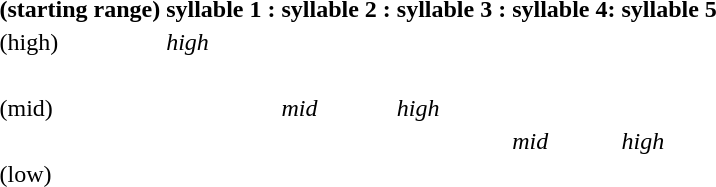<table>
<tr>
<th>(starting range)</th>
<th>syllable 1 :</th>
<th>syllable 2 :</th>
<th>syllable 3 :</th>
<th>syllable 4:</th>
<th>syllable 5</th>
</tr>
<tr>
<td>(high)</td>
<td><em>high</em></td>
</tr>
<tr>
<td> </td>
</tr>
<tr>
<td>(mid)</td>
<td></td>
<td><em>mid</em></td>
<td><em>high</em></td>
</tr>
<tr>
<td></td>
<td></td>
<td></td>
<td></td>
<td><em>mid</em></td>
<td><em>high</em></td>
</tr>
<tr>
<td>(low)</td>
<td></td>
</tr>
</table>
